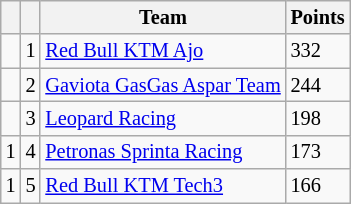<table class="wikitable" style="font-size: 85%;">
<tr>
<th></th>
<th></th>
<th>Team</th>
<th>Points</th>
</tr>
<tr>
<td></td>
<td align=center>1</td>
<td> <a href='#'>Red Bull KTM Ajo</a></td>
<td align=left>332</td>
</tr>
<tr>
<td></td>
<td align=center>2</td>
<td> <a href='#'>Gaviota GasGas Aspar Team</a></td>
<td align=left>244</td>
</tr>
<tr>
<td></td>
<td align=center>3</td>
<td> <a href='#'>Leopard Racing</a></td>
<td align=left>198</td>
</tr>
<tr>
<td> 1</td>
<td align=center>4</td>
<td> <a href='#'>Petronas Sprinta Racing</a></td>
<td align=left>173</td>
</tr>
<tr>
<td> 1</td>
<td align=center>5</td>
<td> <a href='#'>Red Bull KTM Tech3</a></td>
<td align=left>166</td>
</tr>
</table>
